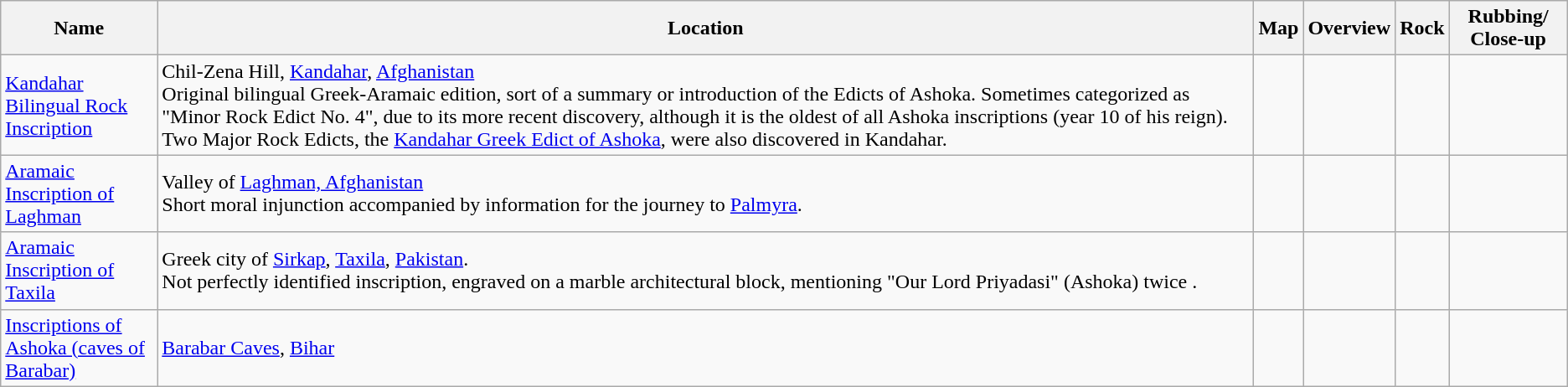<table class = "wikitable center">
<tr>
<th scope = "col" width = "10%">Name</th>
<th scope = "col">Location</th>
<th scope="col">Map</th>
<th scope = "col">Overview</th>
<th scope = "col">Rock</th>
<th scope = "col">Rubbing/ Close-up</th>
</tr>
<tr>
<td><a href='#'>Kandahar Bilingual Rock Inscription</a></td>
<td>Chil-Zena Hill, <a href='#'>Kandahar</a>, <a href='#'>Afghanistan</a> <br> Original bilingual Greek-Aramaic edition, sort of a summary or introduction of the Edicts of Ashoka. Sometimes categorized as "Minor Rock Edict No. 4", due to its more recent discovery, although it is the oldest of all Ashoka inscriptions (year 10 of his reign). Two Major Rock Edicts, the <a href='#'>Kandahar Greek Edict of Ashoka</a>, were also discovered in Kandahar.</td>
<td><br></td>
<td></td>
<td></td>
<td></td>
</tr>
<tr>
<td><a href='#'>Aramaic Inscription of Laghman</a></td>
<td>Valley of <a href='#'>Laghman, Afghanistan</a> <br> Short moral injunction accompanied by information for the journey to <a href='#'>Palmyra</a>.</td>
<td><br></td>
<td></td>
<td></td>
<td></td>
</tr>
<tr>
<td><a href='#'>Aramaic Inscription of Taxila</a></td>
<td>Greek city of <a href='#'>Sirkap</a>, <a href='#'>Taxila</a>, <a href='#'>Pakistan</a>. <br> Not perfectly identified inscription, engraved on a marble architectural block, mentioning "Our Lord Priyadasi" (Ashoka) twice .</td>
<td><br></td>
<td></td>
<td></td>
<td></td>
</tr>
<tr>
<td><a href='#'>Inscriptions of Ashoka (caves of Barabar)</a></td>
<td><a href='#'>Barabar Caves</a>, <a href='#'>Bihar</a></td>
<td><br></td>
<td></td>
<td></td>
<td></td>
</tr>
</table>
